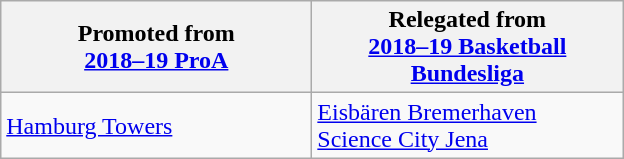<table class="wikitable">
<tr>
<th width=200>Promoted from<br><a href='#'>2018–19 ProA</a></th>
<th width=200>Relegated from<br><a href='#'>2018–19 Basketball Bundesliga</a></th>
</tr>
<tr>
<td><a href='#'>Hamburg Towers</a></td>
<td><a href='#'>Eisbären Bremerhaven</a><br><a href='#'>Science City Jena</a></td>
</tr>
</table>
